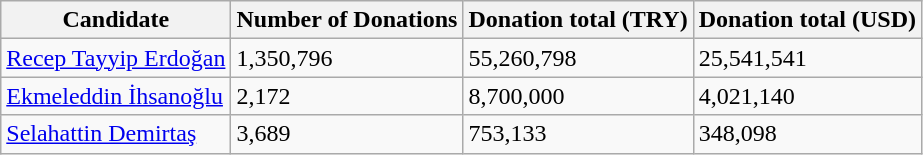<table class="wikitable">
<tr>
<th>Candidate</th>
<th>Number of Donations</th>
<th>Donation total (TRY)</th>
<th>Donation total (USD)</th>
</tr>
<tr>
<td><a href='#'>Recep Tayyip Erdoğan</a></td>
<td>1,350,796</td>
<td>55,260,798</td>
<td>25,541,541</td>
</tr>
<tr>
<td><a href='#'>Ekmeleddin İhsanoğlu</a></td>
<td>2,172</td>
<td>8,700,000</td>
<td>4,021,140</td>
</tr>
<tr>
<td><a href='#'>Selahattin Demirtaş</a></td>
<td>3,689</td>
<td>753,133</td>
<td>348,098</td>
</tr>
</table>
